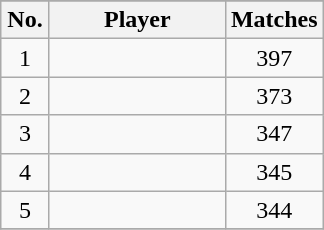<table class="wikitable sortable" style="text-align:center">
<tr>
</tr>
<tr>
<th width=25>No.</th>
<th width=110>Player</th>
<th width=40>Matches</th>
</tr>
<tr>
<td>1</td>
<td></td>
<td>397</td>
</tr>
<tr>
<td>2</td>
<td></td>
<td>373</td>
</tr>
<tr>
<td>3</td>
<td></td>
<td>347</td>
</tr>
<tr>
<td>4</td>
<td></td>
<td>345</td>
</tr>
<tr>
<td>5</td>
<td></td>
<td>344</td>
</tr>
<tr>
</tr>
</table>
